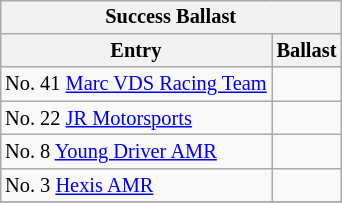<table class="wikitable" style="font-size: 85%; float:right; margin-left:1em; margin-right:0">
<tr>
<th colspan=2>Success Ballast</th>
</tr>
<tr>
<th>Entry</th>
<th>Ballast</th>
</tr>
<tr>
<td>No. 41 <a href='#'>Marc VDS Racing Team</a></td>
<td></td>
</tr>
<tr>
<td>No. 22 <a href='#'>JR Motorsports</a></td>
<td></td>
</tr>
<tr>
<td>No. 8 <a href='#'>Young Driver AMR</a></td>
<td></td>
</tr>
<tr>
<td>No. 3 <a href='#'>Hexis AMR</a></td>
<td></td>
</tr>
<tr>
</tr>
</table>
